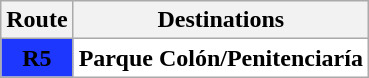<table class="wikitable">
<tr>
<th>Route</th>
<th>Destinations</th>
</tr>
<tr>
<th style="background-color: #1e37fe;"><span>R5</span></th>
<th style="background-color:white; ">Parque Colón/Penitenciaría</th>
</tr>
</table>
